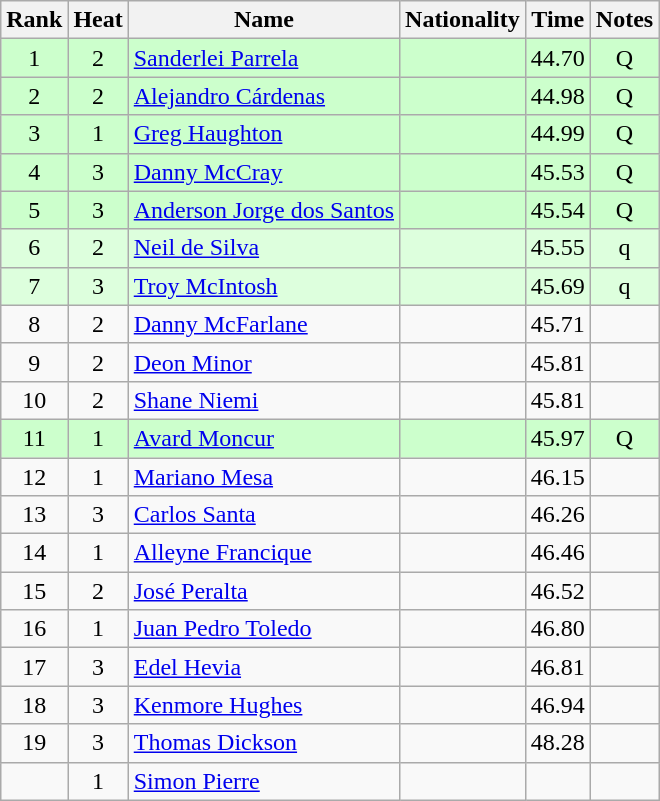<table class="wikitable sortable" style="text-align:center">
<tr>
<th>Rank</th>
<th>Heat</th>
<th>Name</th>
<th>Nationality</th>
<th>Time</th>
<th>Notes</th>
</tr>
<tr bgcolor=ccffcc>
<td>1</td>
<td>2</td>
<td align=left><a href='#'>Sanderlei Parrela</a></td>
<td align=left></td>
<td>44.70</td>
<td>Q</td>
</tr>
<tr bgcolor=ccffcc>
<td>2</td>
<td>2</td>
<td align=left><a href='#'>Alejandro Cárdenas</a></td>
<td align=left></td>
<td>44.98</td>
<td>Q</td>
</tr>
<tr bgcolor=ccffcc>
<td>3</td>
<td>1</td>
<td align=left><a href='#'>Greg Haughton</a></td>
<td align=left></td>
<td>44.99</td>
<td>Q</td>
</tr>
<tr bgcolor=ccffcc>
<td>4</td>
<td>3</td>
<td align=left><a href='#'>Danny McCray</a></td>
<td align=left></td>
<td>45.53</td>
<td>Q</td>
</tr>
<tr bgcolor=ccffcc>
<td>5</td>
<td>3</td>
<td align=left><a href='#'>Anderson Jorge dos Santos</a></td>
<td align=left></td>
<td>45.54</td>
<td>Q</td>
</tr>
<tr bgcolor=ddffdd>
<td>6</td>
<td>2</td>
<td align=left><a href='#'>Neil de Silva</a></td>
<td align=left></td>
<td>45.55</td>
<td>q</td>
</tr>
<tr bgcolor=ddffdd>
<td>7</td>
<td>3</td>
<td align=left><a href='#'>Troy McIntosh</a></td>
<td align=left></td>
<td>45.69</td>
<td>q</td>
</tr>
<tr>
<td>8</td>
<td>2</td>
<td align=left><a href='#'>Danny McFarlane</a></td>
<td align=left></td>
<td>45.71</td>
<td></td>
</tr>
<tr>
<td>9</td>
<td>2</td>
<td align=left><a href='#'>Deon Minor</a></td>
<td align=left></td>
<td>45.81</td>
<td></td>
</tr>
<tr>
<td>10</td>
<td>2</td>
<td align=left><a href='#'>Shane Niemi</a></td>
<td align=left></td>
<td>45.81</td>
<td></td>
</tr>
<tr bgcolor=ccffcc>
<td>11</td>
<td>1</td>
<td align=left><a href='#'>Avard Moncur</a></td>
<td align=left></td>
<td>45.97</td>
<td>Q</td>
</tr>
<tr>
<td>12</td>
<td>1</td>
<td align=left><a href='#'>Mariano Mesa</a></td>
<td align=left></td>
<td>46.15</td>
<td></td>
</tr>
<tr>
<td>13</td>
<td>3</td>
<td align=left><a href='#'>Carlos Santa</a></td>
<td align=left></td>
<td>46.26</td>
<td></td>
</tr>
<tr>
<td>14</td>
<td>1</td>
<td align=left><a href='#'>Alleyne Francique</a></td>
<td align=left></td>
<td>46.46</td>
<td></td>
</tr>
<tr>
<td>15</td>
<td>2</td>
<td align=left><a href='#'>José Peralta</a></td>
<td align=left></td>
<td>46.52</td>
<td></td>
</tr>
<tr>
<td>16</td>
<td>1</td>
<td align=left><a href='#'>Juan Pedro Toledo</a></td>
<td align=left></td>
<td>46.80</td>
<td></td>
</tr>
<tr>
<td>17</td>
<td>3</td>
<td align=left><a href='#'>Edel Hevia</a></td>
<td align=left></td>
<td>46.81</td>
<td></td>
</tr>
<tr>
<td>18</td>
<td>3</td>
<td align=left><a href='#'>Kenmore Hughes</a></td>
<td align=left></td>
<td>46.94</td>
<td></td>
</tr>
<tr>
<td>19</td>
<td>3</td>
<td align=left><a href='#'>Thomas Dickson</a></td>
<td align=left></td>
<td>48.28</td>
<td></td>
</tr>
<tr>
<td></td>
<td>1</td>
<td align=left><a href='#'>Simon Pierre</a></td>
<td align=left></td>
<td></td>
<td></td>
</tr>
</table>
